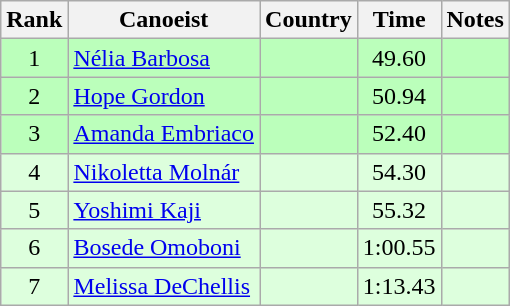<table class="wikitable" style="text-align:center">
<tr>
<th>Rank</th>
<th>Canoeist</th>
<th>Country</th>
<th>Time</th>
<th>Notes</th>
</tr>
<tr bgcolor=bbffbb>
<td>1</td>
<td align="left"><a href='#'>Nélia Barbosa</a></td>
<td align="left"></td>
<td>49.60</td>
<td></td>
</tr>
<tr bgcolor=bbffbb>
<td>2</td>
<td align="left"><a href='#'>Hope Gordon</a></td>
<td align="left"></td>
<td>50.94</td>
<td></td>
</tr>
<tr bgcolor=bbffbb>
<td>3</td>
<td align="left"><a href='#'>Amanda Embriaco</a></td>
<td align="left"></td>
<td>52.40</td>
<td></td>
</tr>
<tr bgcolor=ddffdd>
<td>4</td>
<td align="left"><a href='#'>Nikoletta Molnár</a></td>
<td align="left"></td>
<td>54.30</td>
<td></td>
</tr>
<tr bgcolor=ddffdd>
<td>5</td>
<td align="left"><a href='#'>Yoshimi Kaji</a></td>
<td align="left"></td>
<td>55.32</td>
<td></td>
</tr>
<tr bgcolor=ddffdd>
<td>6</td>
<td align="left"><a href='#'>Bosede Omoboni</a></td>
<td align="left"></td>
<td>1:00.55</td>
<td></td>
</tr>
<tr bgcolor=ddffdd>
<td>7</td>
<td align="left"><a href='#'>Melissa DeChellis</a></td>
<td align="left"></td>
<td>1:13.43</td>
<td></td>
</tr>
</table>
